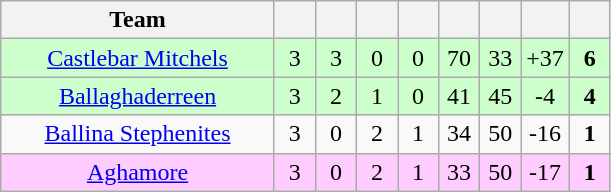<table class="wikitable" style="text-align:center">
<tr>
<th style="width:175px;">Team</th>
<th width="20"></th>
<th width="20"></th>
<th width="20"></th>
<th width="20"></th>
<th width="20"></th>
<th width="20"></th>
<th width="20"></th>
<th width="20"></th>
</tr>
<tr style="background:#cfc;">
<td><a href='#'>Castlebar Mitchels</a></td>
<td>3</td>
<td>3</td>
<td>0</td>
<td>0</td>
<td>70</td>
<td>33</td>
<td>+37</td>
<td><strong>6</strong></td>
</tr>
<tr style="background:#cfc;">
<td><a href='#'>Ballaghaderreen</a></td>
<td>3</td>
<td>2</td>
<td>1</td>
<td>0</td>
<td>41</td>
<td>45</td>
<td>-4</td>
<td><strong>4</strong></td>
</tr>
<tr>
<td><a href='#'>Ballina Stephenites</a></td>
<td>3</td>
<td>0</td>
<td>2</td>
<td>1</td>
<td>34</td>
<td>50</td>
<td>-16</td>
<td><strong>1</strong></td>
</tr>
<tr style="background:#fcf;">
<td><a href='#'>Aghamore</a></td>
<td>3</td>
<td>0</td>
<td>2</td>
<td>1</td>
<td>33</td>
<td>50</td>
<td>-17</td>
<td><strong>1</strong></td>
</tr>
</table>
